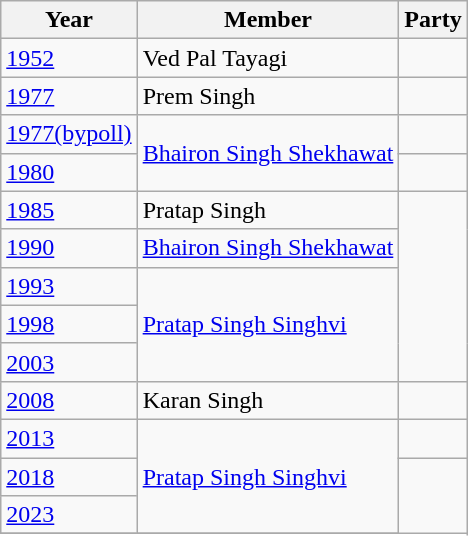<table class="wikitable sortable">
<tr>
<th>Year</th>
<th>Member</th>
<th colspan="2">Party</th>
</tr>
<tr>
<td><a href='#'>1952</a></td>
<td>Ved Pal Tayagi</td>
<td></td>
</tr>
<tr>
<td><a href='#'>1977</a></td>
<td>Prem Singh</td>
<td></td>
</tr>
<tr>
<td><a href='#'>1977(bypoll)</a></td>
<td rowspan=2><a href='#'>Bhairon Singh Shekhawat</a></td>
</tr>
<tr>
<td><a href='#'>1980</a></td>
<td></td>
</tr>
<tr>
<td><a href='#'>1985</a></td>
<td>Pratap Singh</td>
</tr>
<tr>
<td><a href='#'>1990</a></td>
<td><a href='#'>Bhairon Singh Shekhawat</a></td>
</tr>
<tr>
<td><a href='#'>1993</a></td>
<td rowspan=3><a href='#'>Pratap Singh Singhvi</a></td>
</tr>
<tr>
<td><a href='#'>1998</a></td>
</tr>
<tr>
<td><a href='#'>2003</a></td>
</tr>
<tr>
<td><a href='#'>2008</a></td>
<td>Karan Singh</td>
<td></td>
</tr>
<tr>
<td><a href='#'>2013</a></td>
<td rowspan=3><a href='#'>Pratap Singh Singhvi</a></td>
<td></td>
</tr>
<tr>
<td><a href='#'>2018</a></td>
</tr>
<tr>
<td><a href='#'>2023</a></td>
</tr>
<tr>
</tr>
</table>
